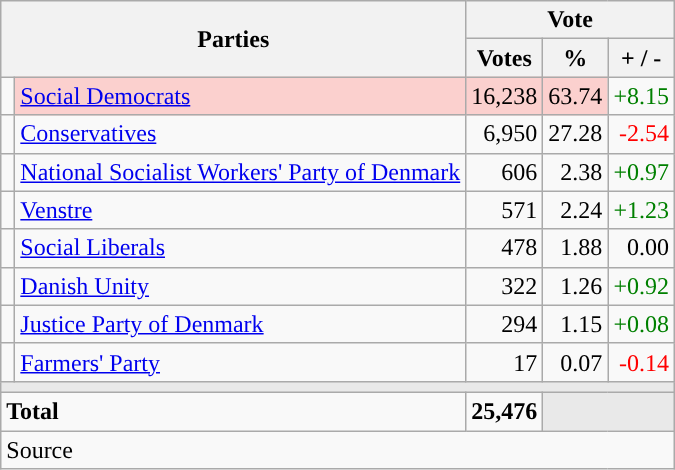<table class="wikitable" style="text-align:right;">
<tr>
<th style="text-align:centre;" rowspan="2" colspan="2" width="225">Parties</th>
<th colspan="3">Vote</th>
</tr>
<tr>
<th width="15">Votes</th>
<th width="15">%</th>
<th width="15">+ / -</th>
</tr>
<tr>
<td width="2" style="color:inherit;background:"></td>
<td bgcolor=#fbd0ce  align="left"><a href='#'>Social Democrats</a></td>
<td bgcolor=#fbd0ce>16,238</td>
<td bgcolor=#fbd0ce>63.74</td>
<td style=color:green;>+8.15</td>
</tr>
<tr>
<td width="2" style="color:inherit;background:"></td>
<td align="left"><a href='#'>Conservatives</a></td>
<td>6,950</td>
<td>27.28</td>
<td style=color:red;>-2.54</td>
</tr>
<tr>
<td width="2" style="color:inherit;background:"></td>
<td align="left"><a href='#'>National Socialist Workers' Party of Denmark</a></td>
<td>606</td>
<td>2.38</td>
<td style=color:green;>+0.97</td>
</tr>
<tr>
<td width="2" style="color:inherit;background:"></td>
<td align="left"><a href='#'>Venstre</a></td>
<td>571</td>
<td>2.24</td>
<td style=color:green;>+1.23</td>
</tr>
<tr>
<td width="2" style="color:inherit;background:"></td>
<td align="left"><a href='#'>Social Liberals</a></td>
<td>478</td>
<td>1.88</td>
<td>0.00</td>
</tr>
<tr>
<td width="2" style="color:inherit;background:"></td>
<td align="left"><a href='#'>Danish Unity</a></td>
<td>322</td>
<td>1.26</td>
<td style=color:green;>+0.92</td>
</tr>
<tr>
<td width="2" style="color:inherit;background:"></td>
<td align="left"><a href='#'>Justice Party of Denmark</a></td>
<td>294</td>
<td>1.15</td>
<td style=color:green;>+0.08</td>
</tr>
<tr>
<td width="2" style="color:inherit;background:"></td>
<td align="left"><a href='#'>Farmers' Party</a></td>
<td>17</td>
<td>0.07</td>
<td style=color:red;>-0.14</td>
</tr>
<tr>
<td colspan="7" bgcolor="#E9E9E9"></td>
</tr>
<tr>
<td align="left" colspan="2"><strong>Total</strong></td>
<td><strong>25,476</strong></td>
<td bgcolor="#E9E9E9" colspan="2"></td>
</tr>
<tr>
<td align="left" colspan="6">Source</td>
</tr>
</table>
